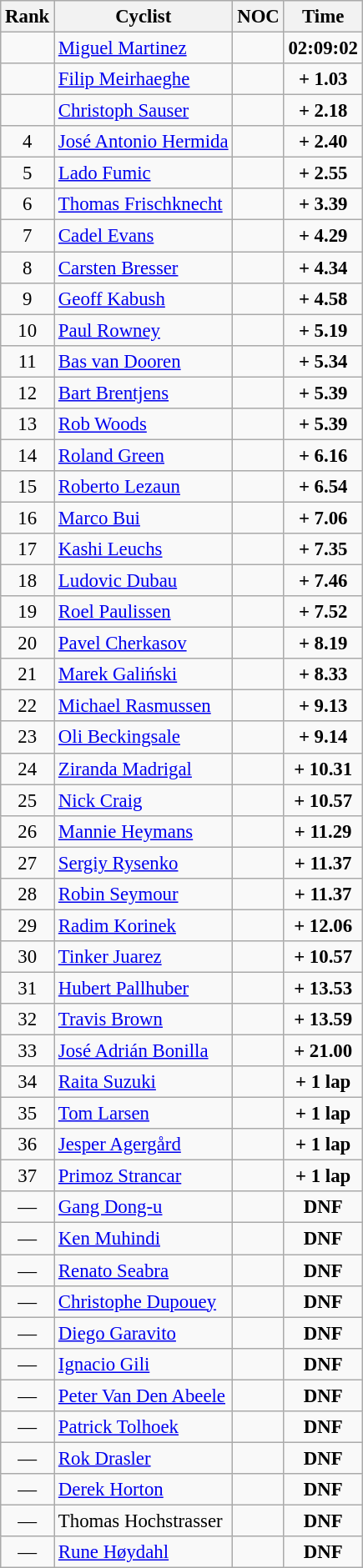<table class="wikitable sortable" style="font-size:95%;">
<tr>
<th>Rank</th>
<th align="left" "width: 20em">Cyclist</th>
<th>NOC</th>
<th>Time</th>
</tr>
<tr>
<td align="center"></td>
<td><a href='#'>Miguel Martinez</a></td>
<td></td>
<td align="center"><strong>02:09:02</strong></td>
</tr>
<tr>
<td align="center"></td>
<td><a href='#'>Filip Meirhaeghe</a></td>
<td></td>
<td align="center"><strong>+ 1.03</strong></td>
</tr>
<tr>
<td align="center"></td>
<td><a href='#'>Christoph Sauser</a></td>
<td></td>
<td align="center"><strong>+ 2.18</strong></td>
</tr>
<tr>
<td align="center">4</td>
<td><a href='#'>José Antonio Hermida</a></td>
<td></td>
<td align="center"><strong>+ 2.40</strong></td>
</tr>
<tr>
<td align="center">5</td>
<td><a href='#'>Lado Fumic</a></td>
<td></td>
<td align="center"><strong>+ 2.55</strong></td>
</tr>
<tr>
<td align="center">6</td>
<td><a href='#'>Thomas Frischknecht</a></td>
<td></td>
<td align="center"><strong>+ 3.39</strong></td>
</tr>
<tr>
<td align="center">7</td>
<td><a href='#'>Cadel Evans</a></td>
<td></td>
<td align="center"><strong>+ 4.29</strong></td>
</tr>
<tr>
<td align="center">8</td>
<td><a href='#'>Carsten Bresser</a></td>
<td></td>
<td align="center"><strong>+ 4.34</strong></td>
</tr>
<tr>
<td align="center">9</td>
<td><a href='#'>Geoff Kabush</a></td>
<td></td>
<td align="center"><strong>+ 4.58</strong></td>
</tr>
<tr>
<td align="center">10</td>
<td><a href='#'>Paul Rowney</a></td>
<td></td>
<td align="center"><strong>+ 5.19</strong></td>
</tr>
<tr>
<td align="center">11</td>
<td><a href='#'>Bas van Dooren</a></td>
<td></td>
<td align="center"><strong>+ 5.34</strong></td>
</tr>
<tr>
<td align="center">12</td>
<td><a href='#'>Bart Brentjens</a></td>
<td></td>
<td align="center"><strong>+ 5.39</strong></td>
</tr>
<tr>
<td align="center">13</td>
<td><a href='#'>Rob Woods</a></td>
<td></td>
<td align="center"><strong>+ 5.39</strong></td>
</tr>
<tr>
<td align="center">14</td>
<td><a href='#'>Roland Green</a></td>
<td></td>
<td align="center"><strong>+ 6.16</strong></td>
</tr>
<tr>
<td align="center">15</td>
<td><a href='#'>Roberto Lezaun</a></td>
<td></td>
<td align="center"><strong>+ 6.54</strong></td>
</tr>
<tr>
<td align="center">16</td>
<td><a href='#'>Marco Bui</a></td>
<td></td>
<td align="center"><strong>+ 7.06</strong></td>
</tr>
<tr>
<td align="center">17</td>
<td><a href='#'>Kashi Leuchs</a></td>
<td></td>
<td align="center"><strong>+ 7.35</strong></td>
</tr>
<tr>
<td align="center">18</td>
<td><a href='#'>Ludovic Dubau</a></td>
<td></td>
<td align="center"><strong>+ 7.46</strong></td>
</tr>
<tr>
<td align="center">19</td>
<td><a href='#'>Roel Paulissen</a></td>
<td></td>
<td align="center"><strong>+ 7.52</strong></td>
</tr>
<tr>
<td align="center">20</td>
<td><a href='#'>Pavel Cherkasov</a></td>
<td></td>
<td align="center"><strong>+ 8.19</strong></td>
</tr>
<tr>
<td align="center">21</td>
<td><a href='#'>Marek Galiński</a></td>
<td></td>
<td align="center"><strong>+ 8.33</strong></td>
</tr>
<tr>
<td align="center">22</td>
<td><a href='#'>Michael Rasmussen</a></td>
<td></td>
<td align="center"><strong>+ 9.13</strong></td>
</tr>
<tr>
<td align="center">23</td>
<td><a href='#'>Oli Beckingsale</a></td>
<td></td>
<td align="center"><strong>+ 9.14</strong></td>
</tr>
<tr>
<td align="center">24</td>
<td><a href='#'>Ziranda Madrigal</a></td>
<td></td>
<td align="center"><strong>+ 10.31</strong></td>
</tr>
<tr>
<td align="center">25</td>
<td><a href='#'>Nick Craig</a></td>
<td></td>
<td align="center"><strong>+ 10.57</strong></td>
</tr>
<tr>
<td align="center">26</td>
<td><a href='#'>Mannie Heymans</a></td>
<td></td>
<td align="center"><strong>+ 11.29</strong></td>
</tr>
<tr>
<td align="center">27</td>
<td><a href='#'>Sergiy Rysenko</a></td>
<td></td>
<td align="center"><strong>+ 11.37</strong></td>
</tr>
<tr>
<td align="center">28</td>
<td><a href='#'>Robin Seymour</a></td>
<td></td>
<td align="center"><strong>+ 11.37</strong></td>
</tr>
<tr>
<td align="center">29</td>
<td><a href='#'>Radim Korinek</a></td>
<td></td>
<td align="center"><strong>+ 12.06</strong></td>
</tr>
<tr>
<td align="center">30</td>
<td><a href='#'>Tinker Juarez</a></td>
<td></td>
<td align="center"><strong>+ 10.57</strong></td>
</tr>
<tr>
<td align="center">31</td>
<td><a href='#'>Hubert Pallhuber</a></td>
<td></td>
<td align="center"><strong>+ 13.53</strong></td>
</tr>
<tr>
<td align="center">32</td>
<td><a href='#'>Travis Brown</a></td>
<td></td>
<td align="center"><strong>+ 13.59</strong></td>
</tr>
<tr>
<td align="center">33</td>
<td><a href='#'>José Adrián Bonilla</a></td>
<td></td>
<td align="center"><strong>+ 21.00</strong></td>
</tr>
<tr>
<td align="center">34</td>
<td><a href='#'>Raita Suzuki</a></td>
<td></td>
<td align="center"><strong>+ 1 lap</strong></td>
</tr>
<tr>
<td align="center">35</td>
<td><a href='#'>Tom Larsen</a></td>
<td></td>
<td align="center"><strong>+ 1 lap</strong></td>
</tr>
<tr>
<td align="center">36</td>
<td><a href='#'>Jesper Agergård</a></td>
<td></td>
<td align="center"><strong>+ 1 lap</strong></td>
</tr>
<tr>
<td align="center">37</td>
<td><a href='#'>Primoz Strancar</a></td>
<td></td>
<td align="center"><strong>+ 1 lap</strong></td>
</tr>
<tr>
<td align="center">—</td>
<td><a href='#'>Gang Dong-u</a></td>
<td></td>
<td align="center"><strong>DNF</strong></td>
</tr>
<tr>
<td align="center">—</td>
<td><a href='#'>Ken Muhindi</a></td>
<td></td>
<td align="center"><strong>DNF</strong></td>
</tr>
<tr>
<td align="center">—</td>
<td><a href='#'>Renato Seabra</a></td>
<td></td>
<td align="center"><strong>DNF</strong></td>
</tr>
<tr>
<td align="center">—</td>
<td><a href='#'>Christophe Dupouey</a></td>
<td></td>
<td align="center"><strong>DNF</strong></td>
</tr>
<tr>
<td align="center">—</td>
<td><a href='#'>Diego Garavito</a></td>
<td></td>
<td align="center"><strong>DNF</strong></td>
</tr>
<tr>
<td align="center">—</td>
<td><a href='#'>Ignacio Gili</a></td>
<td></td>
<td align="center"><strong>DNF</strong></td>
</tr>
<tr>
<td align="center">—</td>
<td><a href='#'>Peter Van Den Abeele</a></td>
<td></td>
<td align="center"><strong>DNF</strong></td>
</tr>
<tr>
<td align="center">—</td>
<td><a href='#'>Patrick Tolhoek</a></td>
<td></td>
<td align="center"><strong>DNF</strong></td>
</tr>
<tr>
<td align="center">—</td>
<td><a href='#'>Rok Drasler</a></td>
<td></td>
<td align="center"><strong>DNF</strong></td>
</tr>
<tr>
<td align="center">—</td>
<td><a href='#'>Derek Horton</a></td>
<td></td>
<td align="center"><strong>DNF</strong></td>
</tr>
<tr>
<td align="center">—</td>
<td>Thomas Hochstrasser</td>
<td></td>
<td align="center"><strong>DNF</strong></td>
</tr>
<tr>
<td align="center">—</td>
<td><a href='#'>Rune Høydahl</a></td>
<td></td>
<td align="center"><strong>DNF</strong></td>
</tr>
</table>
